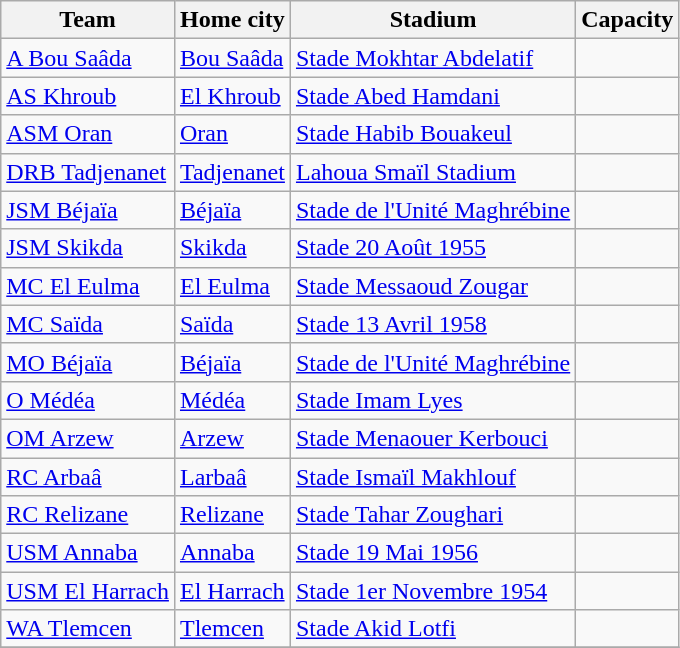<table class="wikitable sortable">
<tr>
<th>Team</th>
<th>Home city</th>
<th>Stadium</th>
<th>Capacity</th>
</tr>
<tr>
<td><a href='#'>A Bou Saâda</a></td>
<td><a href='#'>Bou Saâda</a></td>
<td><a href='#'>Stade Mokhtar Abdelatif</a></td>
<td style="text-align:center"></td>
</tr>
<tr>
<td><a href='#'>AS Khroub</a></td>
<td><a href='#'>El Khroub</a></td>
<td><a href='#'>Stade Abed Hamdani</a></td>
<td style="text-align:center"></td>
</tr>
<tr>
<td><a href='#'>ASM Oran</a></td>
<td><a href='#'>Oran</a></td>
<td><a href='#'>Stade Habib Bouakeul</a></td>
<td style="text-align:center"></td>
</tr>
<tr>
<td><a href='#'>DRB Tadjenanet</a></td>
<td><a href='#'>Tadjenanet</a></td>
<td><a href='#'>Lahoua Smaïl Stadium</a></td>
<td style="text-align:center"></td>
</tr>
<tr>
<td><a href='#'>JSM Béjaïa</a></td>
<td><a href='#'>Béjaïa</a></td>
<td><a href='#'>Stade de l'Unité Maghrébine</a></td>
<td style="text-align:center"></td>
</tr>
<tr>
<td><a href='#'>JSM Skikda</a></td>
<td><a href='#'>Skikda</a></td>
<td><a href='#'>Stade 20 Août 1955</a></td>
<td style="text-align:center"></td>
</tr>
<tr>
<td><a href='#'>MC El Eulma</a></td>
<td><a href='#'>El Eulma</a></td>
<td><a href='#'>Stade Messaoud Zougar</a></td>
<td style="text-align:center"></td>
</tr>
<tr>
<td><a href='#'>MC Saïda</a></td>
<td><a href='#'>Saïda</a></td>
<td><a href='#'>Stade 13 Avril 1958</a></td>
<td style="text-align:center"></td>
</tr>
<tr>
<td><a href='#'>MO Béjaïa</a></td>
<td><a href='#'>Béjaïa</a></td>
<td><a href='#'>Stade de l'Unité Maghrébine</a></td>
<td style="text-align:center"></td>
</tr>
<tr>
<td><a href='#'>O Médéa</a></td>
<td><a href='#'>Médéa</a></td>
<td><a href='#'>Stade Imam Lyes</a></td>
<td style="text-align:center"></td>
</tr>
<tr>
<td><a href='#'>OM Arzew</a></td>
<td><a href='#'>Arzew</a></td>
<td><a href='#'>Stade Menaouer Kerbouci</a></td>
<td style="text-align:center"></td>
</tr>
<tr>
<td><a href='#'>RC Arbaâ</a></td>
<td><a href='#'>Larbaâ</a></td>
<td><a href='#'>Stade Ismaïl Makhlouf</a></td>
<td style="text-align:center"></td>
</tr>
<tr>
<td><a href='#'>RC Relizane</a></td>
<td><a href='#'>Relizane</a></td>
<td><a href='#'>Stade Tahar Zoughari</a></td>
<td style="text-align:center"></td>
</tr>
<tr>
<td><a href='#'>USM Annaba</a></td>
<td><a href='#'>Annaba</a></td>
<td><a href='#'>Stade 19 Mai 1956</a></td>
<td style="text-align:center"></td>
</tr>
<tr>
<td><a href='#'>USM El Harrach</a></td>
<td><a href='#'>El Harrach</a></td>
<td><a href='#'>Stade 1er Novembre 1954</a></td>
<td style="text-align:center"></td>
</tr>
<tr>
<td><a href='#'>WA Tlemcen</a></td>
<td><a href='#'>Tlemcen</a></td>
<td><a href='#'>Stade Akid Lotfi</a></td>
<td style="text-align:center"></td>
</tr>
<tr>
</tr>
</table>
